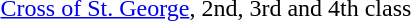<table>
<tr>
<td></td>
<td><a href='#'>Cross of St. George</a>, 2nd, 3rd and 4th class</td>
</tr>
<tr>
</tr>
</table>
